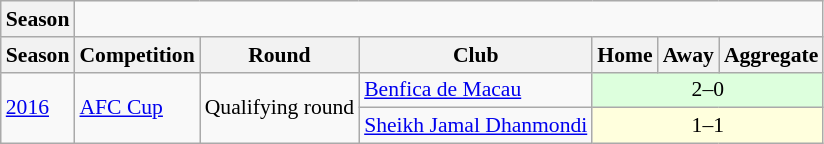<table class="wikitable mw-collapsible mw-collapsed" align=center cellspacing="0" cellpadding="3" style="border:1px solid #AAAAAA; font-size:90%">
<tr>
<th>Season</th>
</tr>
<tr>
<th>Season</th>
<th>Competition</th>
<th>Round</th>
<th>Club</th>
<th>Home</th>
<th>Away</th>
<th>Aggregate</th>
</tr>
<tr>
<td rowspan="2"><a href='#'>2016</a></td>
<td rowspan="2"><a href='#'>AFC Cup</a></td>
<td rowspan="2">Qualifying round</td>
<td> <a href='#'>Benfica de Macau</a></td>
<td bgcolor="#ddffdd" colspan=3 style="text-align:center;">2–0</td>
</tr>
<tr>
<td> <a href='#'>Sheikh Jamal Dhanmondi</a></td>
<td bgcolor="#ffffdd" colspan=3 style="text-align:center;">1–1</td>
</tr>
</table>
